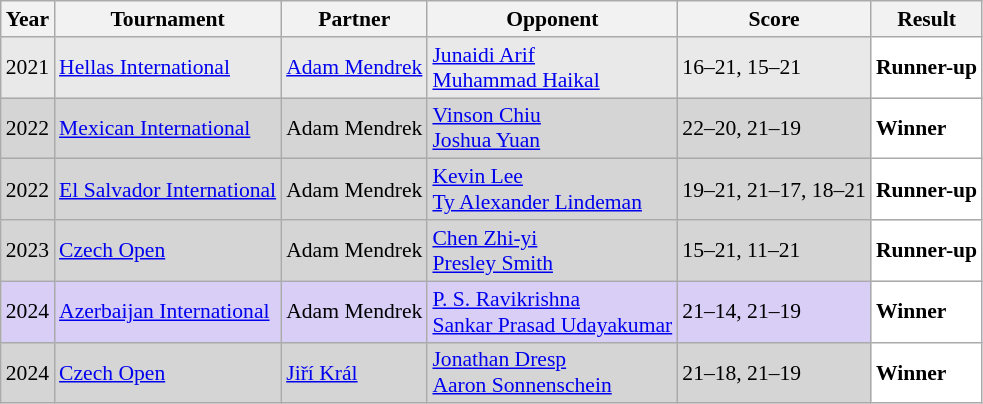<table class="sortable wikitable" style="font-size: 90%;">
<tr>
<th>Year</th>
<th>Tournament</th>
<th>Partner</th>
<th>Opponent</th>
<th>Score</th>
<th>Result</th>
</tr>
<tr style="background:#E9E9E9">
<td align="center">2021</td>
<td align="left"><a href='#'>Hellas International</a></td>
<td align="left"> <a href='#'>Adam Mendrek</a></td>
<td align="left"> <a href='#'>Junaidi Arif</a><br> <a href='#'>Muhammad Haikal</a></td>
<td align="left">16–21, 15–21</td>
<td style="text-align:left; background:white"> <strong>Runner-up</strong></td>
</tr>
<tr style="background:#D5D5D5">
<td align="center">2022</td>
<td align="left"><a href='#'>Mexican International</a></td>
<td align="left"> Adam Mendrek</td>
<td align="left"> <a href='#'>Vinson Chiu</a><br> <a href='#'>Joshua Yuan</a></td>
<td align="left">22–20, 21–19</td>
<td style="text-align:left; background:white"> <strong>Winner</strong></td>
</tr>
<tr style="background:#D5D5D5">
<td align="center">2022</td>
<td align="left"><a href='#'>El Salvador International</a></td>
<td align="left"> Adam Mendrek</td>
<td align="left"> <a href='#'>Kevin Lee</a><br> <a href='#'>Ty Alexander Lindeman</a></td>
<td align="left">19–21, 21–17, 18–21</td>
<td style="text-align:left; background:white"> <strong>Runner-up</strong></td>
</tr>
<tr style="background:#D5D5D5">
<td align="center">2023</td>
<td align="left"><a href='#'>Czech Open</a></td>
<td align="left"> Adam Mendrek</td>
<td align="left"> <a href='#'>Chen Zhi-yi</a><br> <a href='#'>Presley Smith</a></td>
<td align="left">15–21, 11–21</td>
<td style="text-align:left; background:white"> <strong>Runner-up</strong></td>
</tr>
<tr style="background:#D8CEF6">
<td align="center">2024</td>
<td align="left"><a href='#'>Azerbaijan International</a></td>
<td align="left"> Adam Mendrek</td>
<td align="left"> <a href='#'>P. S. Ravikrishna</a><br> <a href='#'>Sankar Prasad Udayakumar</a></td>
<td align="left">21–14, 21–19</td>
<td style="text-align:left; background:white"> <strong>Winner</strong></td>
</tr>
<tr style="background:#D5D5D5">
<td align="center">2024</td>
<td align="left"><a href='#'>Czech Open</a></td>
<td align="left"> <a href='#'>Jiří Král</a></td>
<td align="left"> <a href='#'>Jonathan Dresp</a><br> <a href='#'>Aaron Sonnenschein</a></td>
<td align="left">21–18, 21–19</td>
<td style="text-align:left; background:white"> <strong>Winner</strong></td>
</tr>
</table>
